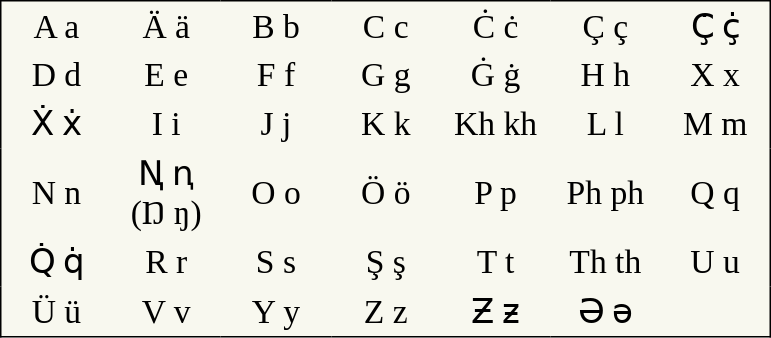<table style="font-size:1.4em; border-color:#000; border-width:1px; border-style:solid; border-collapse:collapse; background:#f8f8ef;">
<tr style="text-align:center;">
<td style="width:3em; padding: 3px;">A a</td>
<td style="width:3em; padding: 3px;">Ä ä</td>
<td style="width:3em; padding: 3px;">B b</td>
<td style="width:3em; padding: 3px;">C c</td>
<td style="width:3em; padding: 3px;">Ċ ċ</td>
<td style="width:3em; padding: 3px;">Ç ç</td>
<td style="width:3em; padding: 3px;">Ç̇ ç̇</td>
</tr>
<tr style="text-align:center;">
<td style="width:3em; padding: 3px;">D d</td>
<td style="width:3em; padding: 3px;">E e</td>
<td style="width:3em; padding: 3px;">F f</td>
<td style="width:3em; padding: 3px;">G g</td>
<td style="width:3em; padding: 3px;">Ġ ġ</td>
<td style="width:3em; padding: 3px;">H h</td>
<td style="width:3em; padding: 3px;">X x</td>
</tr>
<tr style="text-align:center;">
<td style="width:3em; padding: 3px;">Ẋ ẋ</td>
<td style="width:3em; padding: 3px;">I i</td>
<td style="width:3em; padding: 3px;">J j</td>
<td style="width:3em; padding: 3px;">K k</td>
<td style="width:3em; padding: 3px;">Kh kh</td>
<td style="width:3em; padding: 3px;">L l</td>
<td style="width:3em; padding: 3px;">M m</td>
</tr>
<tr style="text-align:center;">
<td style="width:3em; padding: 3px;">N n</td>
<td style="width:3em; padding: 3px;">Ꞑ ꞑ<br>(Ŋ ŋ)</td>
<td style="width:3em; padding: 3px;">O o</td>
<td style="width:3em; padding: 3px;">Ö ö</td>
<td style="width:3em; padding: 3px;">P p</td>
<td style="width:3em; padding: 3px;">Ph ph</td>
<td style="width:3em; padding: 3px;">Q q</td>
</tr>
<tr style="text-align:center;">
<td style="width:3em; padding: 3px;">Q̇ q̇</td>
<td style="width:3em; padding: 3px;">R r</td>
<td style="width:3em; padding: 3px;">S s</td>
<td style="width:3em; padding: 3px;">Ş ş</td>
<td style="width:3em; padding: 3px;">T t</td>
<td style="width:3em; padding: 3px;">Th th</td>
<td style="width:3em; padding: 3px;">U u</td>
</tr>
<tr style="text-align:center;">
<td style="width:3em; padding: 3px;">Ü ü</td>
<td style="width:3em; padding: 3px;">V v</td>
<td style="width:3em; padding: 3px;">Y y</td>
<td style="width:3em; padding: 3px;">Z z</td>
<td style="width:3em; padding: 3px;">Ƶ ƶ</td>
<td style="width:3em; padding: 3px;">Ə ə</td>
<td></td>
</tr>
</table>
